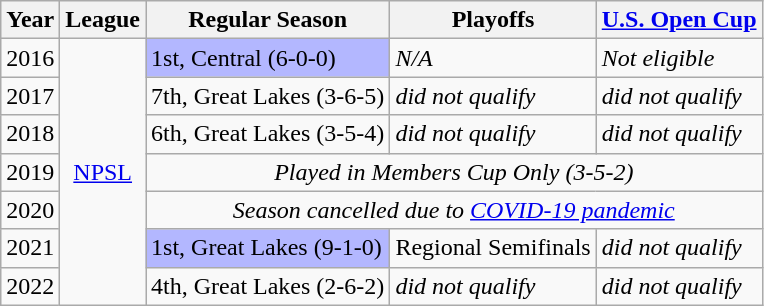<table class="wikitable">
<tr>
<th>Year</th>
<th>League</th>
<th>Regular Season</th>
<th>Playoffs</th>
<th><a href='#'>U.S. Open Cup</a></th>
</tr>
<tr>
<td>2016</td>
<td rowspan="7" align="center"><a href='#'>NPSL</a></td>
<td bgcolor="B3B7FF">1st, Central (6-0-0)</td>
<td><em>N/A</em></td>
<td><em>Not eligible</em></td>
</tr>
<tr>
<td>2017</td>
<td>7th, Great Lakes (3-6-5)</td>
<td><em>did not qualify</em></td>
<td><em>did not qualify</em></td>
</tr>
<tr>
<td>2018</td>
<td>6th, Great Lakes (3-5-4)</td>
<td><em>did not qualify</em></td>
<td><em>did not qualify</em></td>
</tr>
<tr>
<td>2019</td>
<td colspan="3" align="center"><em>Played in Members Cup Only (3-5-2)</em></td>
</tr>
<tr>
<td>2020</td>
<td colspan="3" align="center"><em>Season cancelled due to <a href='#'>COVID-19 pandemic</a></em></td>
</tr>
<tr>
<td>2021</td>
<td bgcolor="B3B7FF">1st, Great Lakes (9-1-0)</td>
<td>Regional Semifinals</td>
<td><em>did not qualify</em></td>
</tr>
<tr>
<td>2022</td>
<td>4th, Great Lakes (2-6-2)</td>
<td><em>did not qualify</em></td>
<td><em>did not qualify</em></td>
</tr>
</table>
